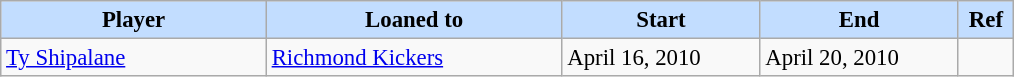<table class="wikitable" style="text-align:left; font-size:95%;">
<tr>
<th style="background:#c2ddff; width:170px;">Player</th>
<th style="background:#c2ddff; width:190px;">Loaned to</th>
<th style="background:#c2ddff; width:125px;">Start</th>
<th style="background:#c2ddff; width:125px;">End</th>
<th style="background:#c2ddff; width:30px;">Ref</th>
</tr>
<tr>
<td> <a href='#'>Ty Shipalane</a></td>
<td> <a href='#'>Richmond Kickers</a></td>
<td>April 16, 2010</td>
<td>April 20, 2010</td>
<td></td>
</tr>
</table>
